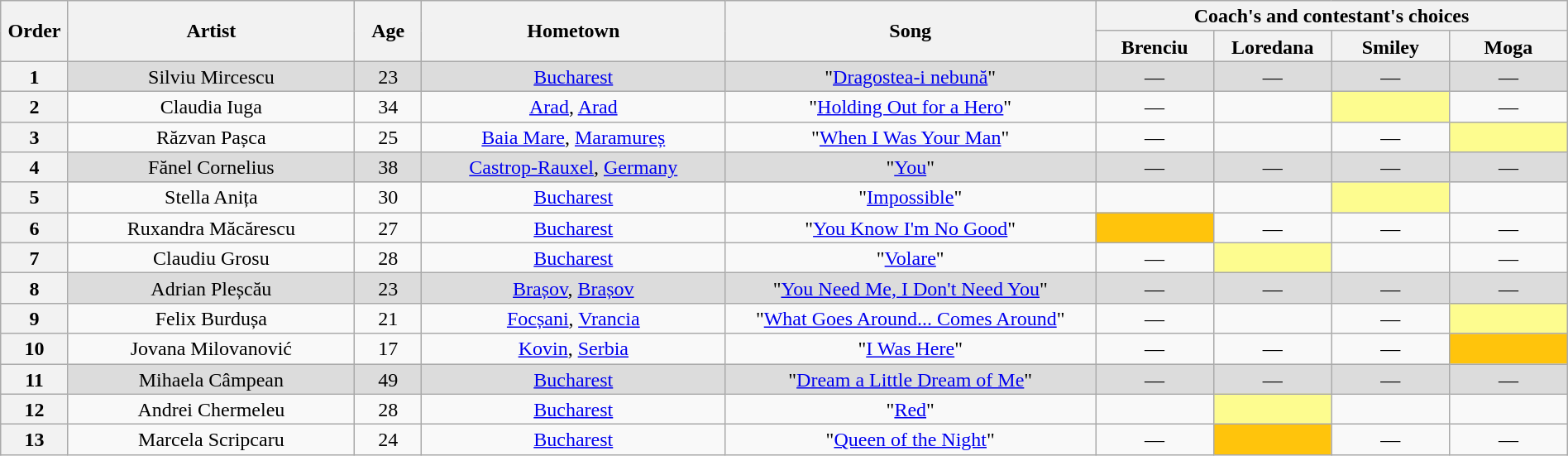<table class="wikitable" style="text-align:center; line-height:17px; width:100%;">
<tr>
<th scope="col" rowspan="2" style="width:04%;">Order</th>
<th scope="col" rowspan="2" style="width:17%;">Artist</th>
<th scope="col" rowspan="2" style="width:04%;">Age</th>
<th scope="col" rowspan="2" style="width:18%;">Hometown</th>
<th scope="col" rowspan="2" style="width:22%;">Song</th>
<th scope="col" colspan="4" style="width:24%;">Coach's and contestant's choices</th>
</tr>
<tr>
<th style="width:07%;">Brenciu</th>
<th style="width:07%;">Loredana</th>
<th style="width:07%;">Smiley</th>
<th style="width:07%;">Moga</th>
</tr>
<tr style="background:#DCDCDC;">
<th>1</th>
<td>Silviu Mircescu</td>
<td>23</td>
<td><a href='#'>Bucharest</a></td>
<td>"<a href='#'>Dragostea-i nebună</a>"</td>
<td>—</td>
<td>—</td>
<td>—</td>
<td>—</td>
</tr>
<tr>
<th>2</th>
<td>Claudia Iuga</td>
<td>34</td>
<td><a href='#'>Arad</a>, <a href='#'>Arad</a></td>
<td>"<a href='#'>Holding Out for a Hero</a>"</td>
<td>—</td>
<td><strong></strong></td>
<td style="background:#FDFC8F;"><strong></strong></td>
<td>—</td>
</tr>
<tr>
<th>3</th>
<td>Răzvan Pașca</td>
<td>25</td>
<td><a href='#'>Baia Mare</a>, <a href='#'>Maramureș</a></td>
<td>"<a href='#'>When I Was Your Man</a>"</td>
<td>—</td>
<td><strong></strong></td>
<td>—</td>
<td style="background:#FDFC8F;"><strong></strong></td>
</tr>
<tr style="background:#DCDCDC;">
<th>4</th>
<td>Fănel Cornelius</td>
<td>38</td>
<td><a href='#'>Castrop-Rauxel</a>, <a href='#'>Germany</a></td>
<td>"<a href='#'>You</a>"</td>
<td>—</td>
<td>—</td>
<td>—</td>
<td>—</td>
</tr>
<tr>
<th>5</th>
<td>Stella Anița</td>
<td>30</td>
<td><a href='#'>Bucharest</a></td>
<td>"<a href='#'>Impossible</a>"</td>
<td><strong></strong></td>
<td><strong></strong></td>
<td style="background:#FDFC8F;"><strong></strong></td>
<td><strong></strong></td>
</tr>
<tr>
<th>6</th>
<td>Ruxandra Măcărescu</td>
<td>27</td>
<td><a href='#'>Bucharest</a></td>
<td>"<a href='#'>You Know I'm No Good</a>"</td>
<td style="background:#FFC40C;"><strong></strong></td>
<td>—</td>
<td>—</td>
<td>—</td>
</tr>
<tr>
<th>7</th>
<td>Claudiu Grosu</td>
<td>28</td>
<td><a href='#'>Bucharest</a></td>
<td>"<a href='#'>Volare</a>"</td>
<td>—</td>
<td style="background:#FDFC8F;"><strong></strong></td>
<td><strong></strong></td>
<td>—</td>
</tr>
<tr style="background:#DCDCDC;">
<th>8</th>
<td>Adrian Pleșcău</td>
<td>23</td>
<td><a href='#'>Brașov</a>, <a href='#'>Brașov</a></td>
<td>"<a href='#'>You Need Me, I Don't Need You</a>"</td>
<td>—</td>
<td>—</td>
<td>—</td>
<td>—</td>
</tr>
<tr>
<th>9</th>
<td>Felix Burdușa</td>
<td>21</td>
<td><a href='#'>Focșani</a>, <a href='#'>Vrancia</a></td>
<td>"<a href='#'>What Goes Around... Comes Around</a>"</td>
<td>—</td>
<td><strong></strong></td>
<td>—</td>
<td style="background:#FDFC8F;"><strong></strong></td>
</tr>
<tr>
<th>10</th>
<td>Jovana Milovanović</td>
<td>17</td>
<td><a href='#'>Kovin</a>, <a href='#'>Serbia</a></td>
<td>"<a href='#'>I Was Here</a>"</td>
<td>—</td>
<td>—</td>
<td>—</td>
<td style="background:#FFC40C;"><strong></strong></td>
</tr>
<tr style="background:#DCDCDC;">
<th>11</th>
<td>Mihaela Câmpean</td>
<td>49</td>
<td><a href='#'>Bucharest</a></td>
<td>"<a href='#'>Dream a Little Dream of Me</a>"</td>
<td>—</td>
<td>—</td>
<td>—</td>
<td>—</td>
</tr>
<tr>
<th>12</th>
<td>Andrei Chermeleu</td>
<td>28</td>
<td><a href='#'>Bucharest</a></td>
<td>"<a href='#'>Red</a>"</td>
<td><strong></strong></td>
<td style="background:#FDFC8F;"><strong></strong></td>
<td><strong></strong></td>
<td><strong></strong></td>
</tr>
<tr>
<th>13</th>
<td>Marcela Scripcaru</td>
<td>24</td>
<td><a href='#'>Bucharest</a></td>
<td>"<a href='#'>Queen of the Night</a>"</td>
<td>—</td>
<td style="background:#FFC40C;"><strong></strong></td>
<td>—</td>
<td>—</td>
</tr>
</table>
